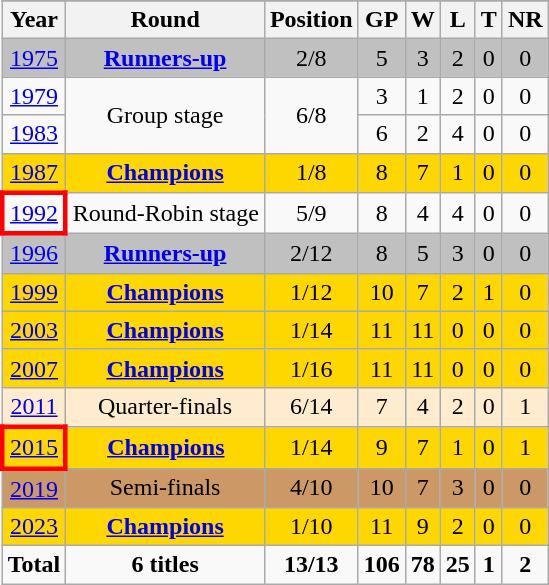<table class="wikitable" style="text-align: center;">
<tr>
</tr>
<tr>
<th>Year</th>
<th>Round</th>
<th>Position</th>
<th>GP</th>
<th>W</th>
<th>L</th>
<th>T</th>
<th>NR</th>
</tr>
<tr style="background:silver;">
<td> <a href='#'>1975</a></td>
<td><strong><a href='#'>Runners-up</a></strong></td>
<td>2/8</td>
<td>5</td>
<td>3</td>
<td>2</td>
<td>0</td>
<td>0</td>
</tr>
<tr>
<td> <a href='#'>1979</a></td>
<td rowspan=2>Group stage</td>
<td rowspan=2>6/8</td>
<td>3</td>
<td>1</td>
<td>2</td>
<td>0</td>
<td>0</td>
</tr>
<tr>
<td> <a href='#'>1983</a></td>
<td>6</td>
<td>2</td>
<td>4</td>
<td>0</td>
<td>0</td>
</tr>
<tr style="background:gold;">
<td>  <a href='#'>1987</a></td>
<td><strong><a href='#'>Champions</a></strong></td>
<td>1/8</td>
<td>8</td>
<td>7</td>
<td>1</td>
<td>0</td>
<td>0</td>
</tr>
<tr>
<td style="border: 3px solid red">  <a href='#'>1992</a></td>
<td>Round-Robin stage</td>
<td>5/9</td>
<td>8</td>
<td>4</td>
<td>4</td>
<td>0</td>
<td>0</td>
</tr>
<tr style="background:silver;">
<td>   <a href='#'>1996</a></td>
<td><strong><a href='#'>Runners-up</a></strong></td>
<td>2/12</td>
<td>8</td>
<td>5</td>
<td>3</td>
<td>0</td>
<td>0</td>
</tr>
<tr style="background:gold;">
<td> <a href='#'>1999</a></td>
<td><strong><a href='#'>Champions</a></strong></td>
<td>1/12</td>
<td>10</td>
<td>7</td>
<td>2</td>
<td>1</td>
<td>0</td>
</tr>
<tr style="background:gold;">
<td> <a href='#'>2003</a></td>
<td><strong><a href='#'>Champions</a></strong></td>
<td>1/14</td>
<td>11</td>
<td>11</td>
<td>0</td>
<td>0</td>
<td>0</td>
</tr>
<tr style="background:gold;">
<td> <a href='#'>2007</a></td>
<td><strong><a href='#'>Champions</a></strong></td>
<td>1/16</td>
<td>11</td>
<td>11</td>
<td>0</td>
<td>0</td>
<td>0</td>
</tr>
<tr style="background:#ffebcd;">
<td>   <a href='#'>2011</a></td>
<td>Quarter-finals</td>
<td>6/14</td>
<td>7</td>
<td>4</td>
<td>2</td>
<td>0</td>
<td>1</td>
</tr>
<tr style="background:gold;">
<td style="border: 3px solid red">  <a href='#'>2015</a></td>
<td><strong><a href='#'>Champions</a> </strong></td>
<td>1/14</td>
<td>9</td>
<td>7</td>
<td>1</td>
<td>0</td>
<td>1</td>
</tr>
<tr style="background:#c96;">
<td>  <a href='#'>2019</a></td>
<td>Semi-finals</td>
<td>4/10</td>
<td>10</td>
<td>7</td>
<td>3</td>
<td>0</td>
<td>0</td>
</tr>
<tr style="background:gold;">
<td> <a href='#'>2023</a></td>
<td><strong><a href='#'>Champions</a></strong></td>
<td>1/10</td>
<td>11</td>
<td>9</td>
<td>2</td>
<td>0</td>
<td>0</td>
</tr>
<tr>
<td><strong>Total</strong></td>
<td><strong>6 titles</strong></td>
<td><strong>13/13</strong></td>
<td><strong>106</strong></td>
<td><strong>78</strong></td>
<td><strong>25</strong></td>
<td><strong>1</strong></td>
<td><strong>2</strong></td>
</tr>
</table>
